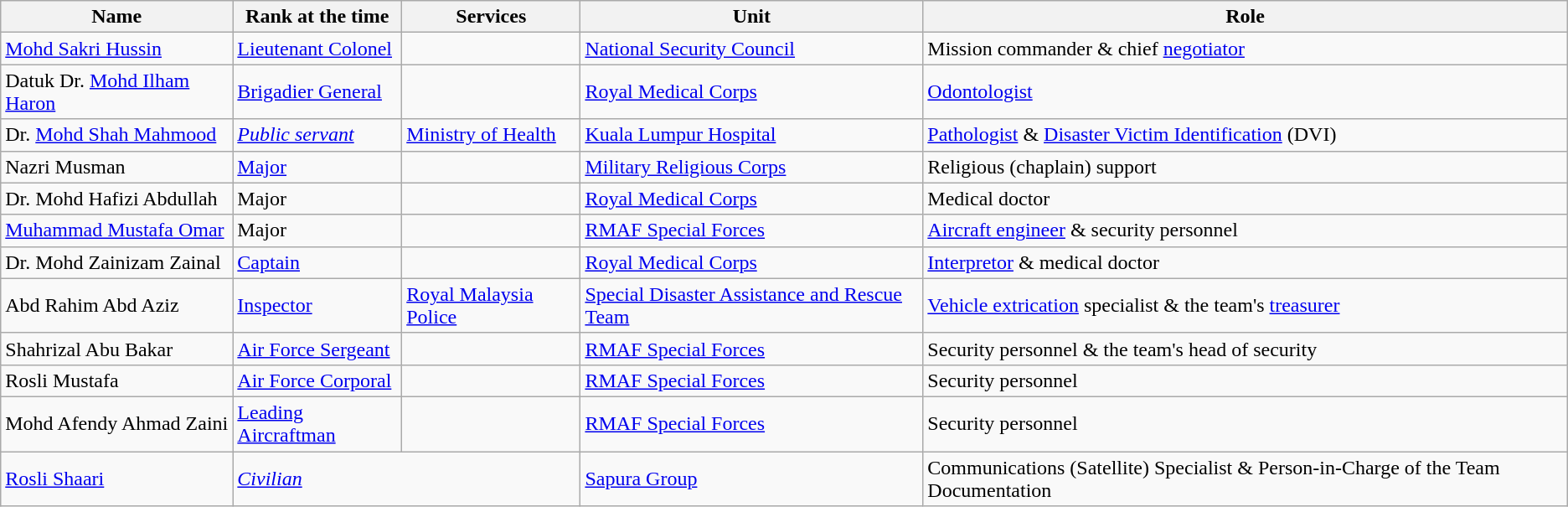<table class="wikitable sortable">
<tr>
<th>Name</th>
<th>Rank at the time</th>
<th>Services</th>
<th>Unit</th>
<th>Role</th>
</tr>
<tr>
<td><a href='#'>Mohd Sakri Hussin</a></td>
<td><a href='#'>Lieutenant Colonel</a></td>
<td></td>
<td><a href='#'>National Security Council</a></td>
<td>Mission commander & chief <a href='#'>negotiator</a></td>
</tr>
<tr>
<td>Datuk Dr. <a href='#'>Mohd Ilham Haron</a></td>
<td><a href='#'>Brigadier General</a></td>
<td></td>
<td><a href='#'>Royal Medical Corps</a></td>
<td><a href='#'>Odontologist</a></td>
</tr>
<tr>
<td>Dr. <a href='#'>Mohd Shah Mahmood</a></td>
<td><em><a href='#'>Public servant</a></em></td>
<td><a href='#'>Ministry of Health</a></td>
<td><a href='#'>Kuala Lumpur Hospital</a></td>
<td><a href='#'>Pathologist</a> & <a href='#'>Disaster Victim Identification</a> (DVI)</td>
</tr>
<tr>
<td>Nazri Musman</td>
<td><a href='#'>Major</a></td>
<td></td>
<td><a href='#'>Military Religious Corps</a></td>
<td>Religious (chaplain) support</td>
</tr>
<tr>
<td>Dr. Mohd Hafizi Abdullah</td>
<td>Major</td>
<td></td>
<td><a href='#'>Royal Medical Corps</a></td>
<td>Medical doctor</td>
</tr>
<tr>
<td><a href='#'>Muhammad Mustafa Omar</a> </td>
<td>Major</td>
<td></td>
<td><a href='#'>RMAF Special Forces</a></td>
<td><a href='#'>Aircraft engineer</a> & security personnel</td>
</tr>
<tr>
<td>Dr. Mohd Zainizam Zainal</td>
<td><a href='#'>Captain</a></td>
<td></td>
<td><a href='#'>Royal Medical Corps</a></td>
<td><a href='#'>Interpretor</a> & medical doctor</td>
</tr>
<tr>
<td>Abd Rahim Abd Aziz</td>
<td><a href='#'>Inspector</a></td>
<td><a href='#'>Royal Malaysia Police</a></td>
<td><a href='#'>Special Disaster Assistance and Rescue Team</a></td>
<td><a href='#'>Vehicle extrication</a> specialist & the team's <a href='#'>treasurer</a></td>
</tr>
<tr>
<td>Shahrizal Abu Bakar</td>
<td><a href='#'>Air Force Sergeant</a></td>
<td></td>
<td><a href='#'>RMAF Special Forces</a></td>
<td>Security personnel & the team's head of security</td>
</tr>
<tr>
<td>Rosli Mustafa</td>
<td><a href='#'>Air Force Corporal</a></td>
<td></td>
<td><a href='#'>RMAF Special Forces</a></td>
<td>Security personnel</td>
</tr>
<tr>
<td>Mohd Afendy Ahmad Zaini</td>
<td><a href='#'>Leading Aircraftman</a></td>
<td></td>
<td><a href='#'>RMAF Special Forces</a></td>
<td>Security personnel</td>
</tr>
<tr>
<td><a href='#'>Rosli Shaari</a></td>
<td colspan="2"><em><a href='#'>Civilian</a></em></td>
<td><a href='#'>Sapura Group</a></td>
<td>Communications (Satellite) Specialist & Person-in-Charge of the Team Documentation</td>
</tr>
</table>
